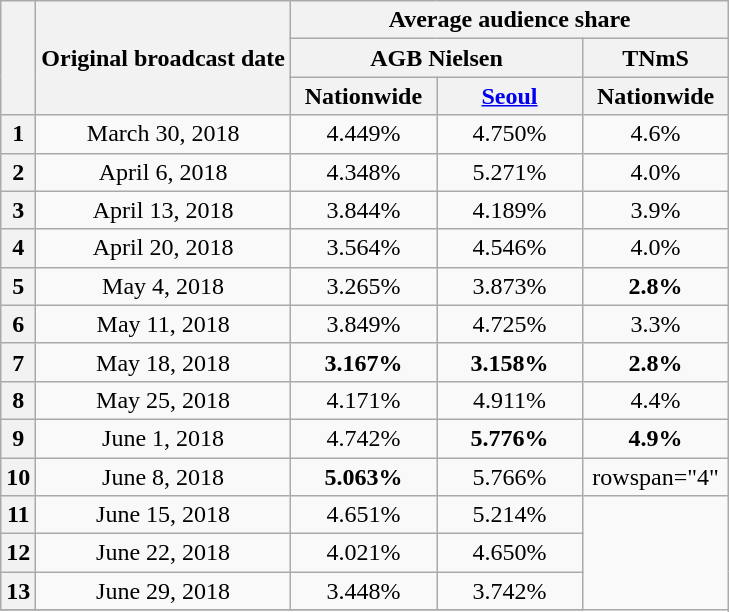<table class="wikitable" style="text-align:center">
<tr>
<th rowspan="3"></th>
<th rowspan="3">Original broadcast date</th>
<th colspan="3">Average audience share</th>
</tr>
<tr>
<th colspan="2">AGB Nielsen</th>
<th colspan="1">TNmS</th>
</tr>
<tr>
<th width=90>Nationwide</th>
<th width=90><a href='#'>Seoul</a></th>
<th width=90>Nationwide</th>
</tr>
<tr>
<th>1</th>
<td>March 30, 2018</td>
<td>4.449%</td>
<td>4.750%</td>
<td>4.6%</td>
</tr>
<tr>
<th>2</th>
<td>April 6, 2018</td>
<td>4.348%</td>
<td>5.271%</td>
<td>4.0%</td>
</tr>
<tr>
<th>3</th>
<td>April 13, 2018</td>
<td>3.844%</td>
<td>4.189%</td>
<td>3.9%</td>
</tr>
<tr>
<th>4</th>
<td>April 20, 2018</td>
<td>3.564%</td>
<td>4.546%</td>
<td>4.0%</td>
</tr>
<tr>
<th>5</th>
<td>May 4, 2018</td>
<td>3.265%</td>
<td>3.873%</td>
<td><span><strong>2.8%</strong></span></td>
</tr>
<tr>
<th>6</th>
<td>May 11, 2018</td>
<td>3.849%</td>
<td>4.725%</td>
<td>3.3%</td>
</tr>
<tr>
<th>7</th>
<td>May 18, 2018</td>
<td><span><strong>3.167%</strong></span></td>
<td><span><strong>3.158%</strong></span></td>
<td><span><strong>2.8%</strong></span></td>
</tr>
<tr>
<th>8</th>
<td>May 25, 2018</td>
<td>4.171%</td>
<td>4.911%</td>
<td>4.4%</td>
</tr>
<tr>
<th>9</th>
<td>June 1, 2018</td>
<td>4.742%</td>
<td><span><strong>5.776%</strong></span></td>
<td><span><strong>4.9%</strong></span></td>
</tr>
<tr>
<th>10</th>
<td>June 8, 2018</td>
<td><span><strong>5.063%</strong></span></td>
<td>5.766%</td>
<td>rowspan="4" </td>
</tr>
<tr>
<th>11</th>
<td>June 15, 2018</td>
<td>4.651%</td>
<td>5.214%</td>
</tr>
<tr>
<th>12</th>
<td>June 22, 2018</td>
<td>4.021%</td>
<td>4.650%</td>
</tr>
<tr>
<th>13</th>
<td>June 29, 2018</td>
<td>3.448%</td>
<td>3.742%</td>
</tr>
<tr>
</tr>
</table>
